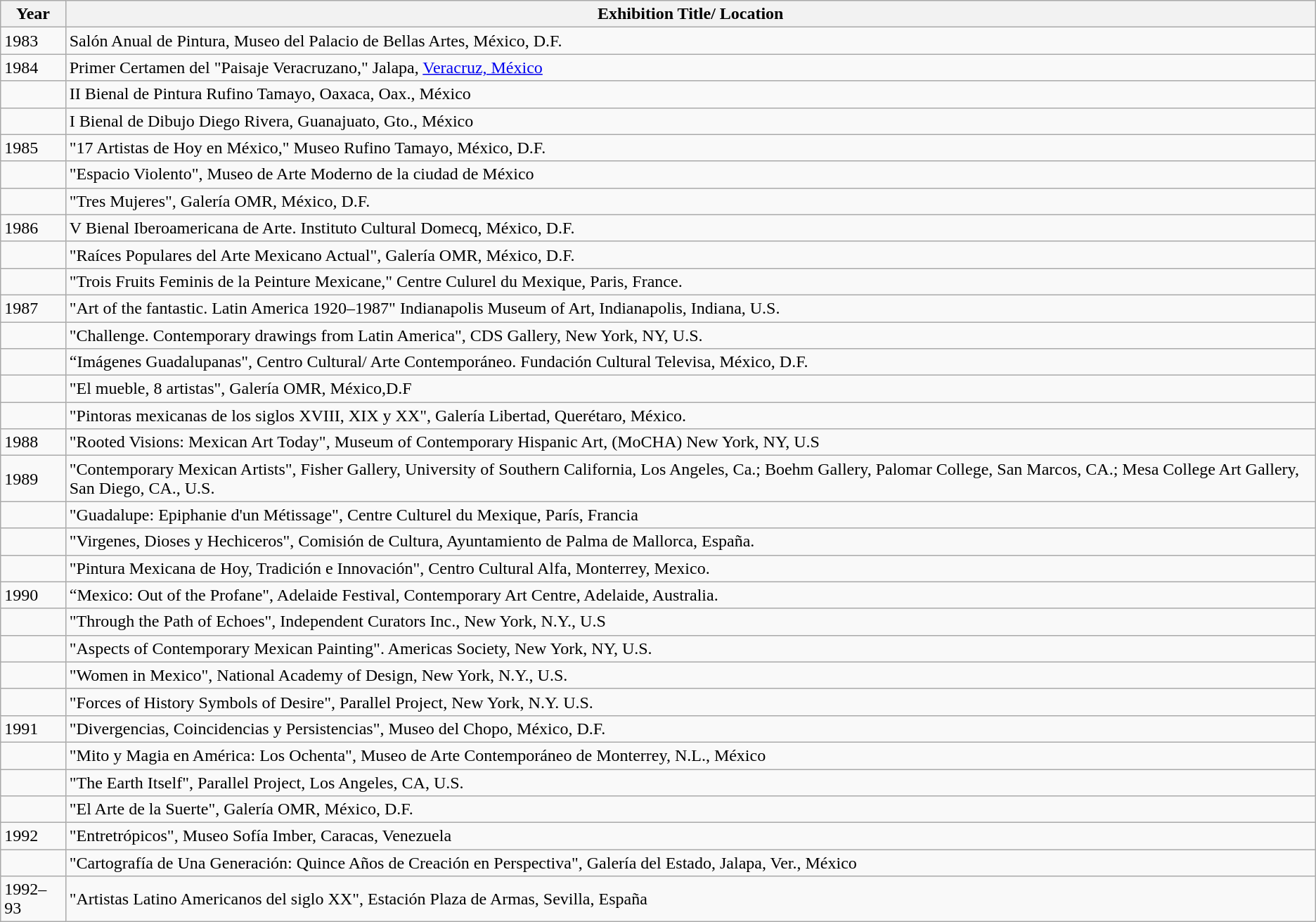<table class="wikitable">
<tr>
<th>Year</th>
<th>Exhibition Title/ Location</th>
</tr>
<tr>
<td>1983</td>
<td>Salón Anual de Pintura, Museo del Palacio de Bellas Artes, México, D.F.</td>
</tr>
<tr>
<td>1984</td>
<td>Primer Certamen del "Paisaje Veracruzano," Jalapa, <a href='#'>Veracruz, México</a></td>
</tr>
<tr>
<td></td>
<td>II Bienal de Pintura Rufino Tamayo, Oaxaca, Oax., México</td>
</tr>
<tr>
<td></td>
<td>I Bienal de Dibujo Diego Rivera, Guanajuato, Gto., México</td>
</tr>
<tr>
<td>1985</td>
<td>"17 Artistas de Hoy en México," Museo Rufino Tamayo, México, D.F.</td>
</tr>
<tr>
<td></td>
<td>"Espacio Violento", Museo de Arte Moderno de la ciudad de México</td>
</tr>
<tr>
<td></td>
<td>"Tres Mujeres", Galería OMR, México, D.F.</td>
</tr>
<tr>
<td>1986</td>
<td>V Bienal Iberoamericana de Arte. Instituto Cultural Domecq, México, D.F.</td>
</tr>
<tr>
<td></td>
<td>"Raíces Populares del Arte Mexicano Actual", Galería OMR, México, D.F.</td>
</tr>
<tr>
<td></td>
<td>"Trois Fruits Feminis de la Peinture Mexicane," Centre Culurel du Mexique, Paris, France.</td>
</tr>
<tr>
<td>1987</td>
<td>"Art of the fantastic. Latin America 1920–1987" Indianapolis Museum of Art, Indianapolis, Indiana, U.S.</td>
</tr>
<tr>
<td></td>
<td>"Challenge. Contemporary drawings from Latin America", CDS Gallery, New York, NY, U.S.</td>
</tr>
<tr>
<td></td>
<td>“Imágenes Guadalupanas", Centro Cultural/ Arte Contemporáneo. Fundación Cultural Televisa, México, D.F.</td>
</tr>
<tr>
<td></td>
<td>"El mueble, 8 artistas", Galería OMR, México,D.F</td>
</tr>
<tr>
<td></td>
<td>"Pintoras mexicanas de los siglos XVIII, XIX y XX", Galería Libertad, Querétaro, México.</td>
</tr>
<tr>
<td>1988</td>
<td>"Rooted Visions: Mexican Art Today", Museum of Contemporary Hispanic Art, (MoCHA) New York, NY, U.S</td>
</tr>
<tr>
<td>1989</td>
<td>"Contemporary Mexican Artists", Fisher Gallery, University of Southern California, Los Angeles, Ca.; Boehm Gallery, Palomar College, San Marcos, CA.; Mesa College Art Gallery, San Diego, CA., U.S.</td>
</tr>
<tr>
<td></td>
<td>"Guadalupe: Epiphanie d'un Métissage", Centre Culturel du Mexique, París, Francia</td>
</tr>
<tr>
<td></td>
<td>"Virgenes, Dioses y Hechiceros", Comisión de Cultura, Ayuntamiento de Palma de Mallorca, España.</td>
</tr>
<tr>
<td></td>
<td>"Pintura Mexicana de Hoy, Tradición e Innovación", Centro Cultural Alfa, Monterrey, Mexico.</td>
</tr>
<tr>
<td>1990</td>
<td>“Mexico: Out of the Profane", Adelaide Festival, Contemporary Art Centre, Adelaide, Australia.</td>
</tr>
<tr>
<td></td>
<td>"Through the Path of Echoes", Independent Curators Inc., New York, N.Y., U.S</td>
</tr>
<tr>
<td></td>
<td>"Aspects of Contemporary Mexican Painting". Americas Society, New York, NY, U.S.</td>
</tr>
<tr>
<td></td>
<td>"Women in Mexico", National Academy of Design, New York, N.Y., U.S.</td>
</tr>
<tr>
<td></td>
<td>"Forces of History Symbols of Desire", Parallel Project, New York, N.Y. U.S.</td>
</tr>
<tr>
<td>1991</td>
<td>"Divergencias, Coincidencias y Persistencias", Museo del Chopo, México, D.F.</td>
</tr>
<tr>
<td></td>
<td>"Mito y Magia en América: Los Ochenta", Museo de Arte Contemporáneo de Monterrey, N.L., México</td>
</tr>
<tr>
<td></td>
<td>"The Earth Itself", Parallel Project, Los Angeles, CA, U.S.</td>
</tr>
<tr>
<td></td>
<td>"El Arte de la Suerte", Galería OMR, México, D.F.</td>
</tr>
<tr>
<td>1992</td>
<td>"Entretrópicos", Museo Sofía Imber, Caracas, Venezuela</td>
</tr>
<tr>
<td></td>
<td>"Cartografía de Una Generación: Quince Años de Creación en Perspectiva", Galería del Estado, Jalapa, Ver., México</td>
</tr>
<tr>
<td>1992–93</td>
<td>"Artistas Latino Americanos del siglo XX", Estación Plaza de Armas, Sevilla, España</td>
</tr>
</table>
